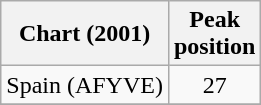<table class="wikitable">
<tr>
<th>Chart (2001)</th>
<th>Peak<br>position</th>
</tr>
<tr>
<td>Spain (AFYVE)</td>
<td style="text-align:center;">27</td>
</tr>
<tr>
</tr>
</table>
